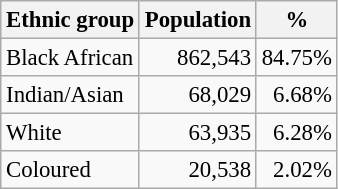<table class="wikitable" style="font-size: 95%; text-align: right">
<tr>
<th>Ethnic group</th>
<th>Population</th>
<th>%</th>
</tr>
<tr>
<td align=left>Black African</td>
<td>862,543</td>
<td>84.75%</td>
</tr>
<tr>
<td align=left>Indian/Asian</td>
<td>68,029</td>
<td>6.68%</td>
</tr>
<tr>
<td align=left>White</td>
<td>63,935</td>
<td>6.28%</td>
</tr>
<tr>
<td align=left>Coloured</td>
<td>20,538</td>
<td>2.02%</td>
</tr>
</table>
